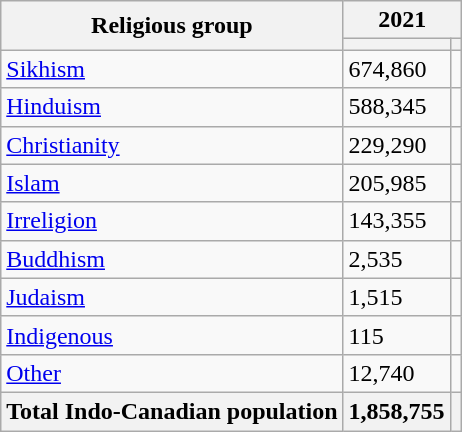<table class="wikitable sortable">
<tr>
<th rowspan="2">Religious group</th>
<th colspan="2">2021</th>
</tr>
<tr>
<th><a href='#'></a></th>
<th></th>
</tr>
<tr>
<td><a href='#'>Sikhism</a></td>
<td>674,860</td>
<td></td>
</tr>
<tr>
<td><a href='#'>Hinduism</a></td>
<td>588,345</td>
<td></td>
</tr>
<tr>
<td><a href='#'>Christianity</a></td>
<td>229,290</td>
<td></td>
</tr>
<tr>
<td><a href='#'>Islam</a></td>
<td>205,985</td>
<td></td>
</tr>
<tr>
<td><a href='#'>Irreligion</a></td>
<td>143,355</td>
<td></td>
</tr>
<tr>
<td><a href='#'>Buddhism</a></td>
<td>2,535</td>
<td></td>
</tr>
<tr>
<td><a href='#'>Judaism</a></td>
<td>1,515</td>
<td></td>
</tr>
<tr>
<td><a href='#'>Indigenous</a></td>
<td>115</td>
<td></td>
</tr>
<tr>
<td><a href='#'>Other</a></td>
<td>12,740</td>
<td></td>
</tr>
<tr>
<th>Total Indo-Canadian population</th>
<th>1,858,755</th>
<th></th>
</tr>
</table>
